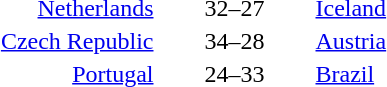<table style="text-align:center">
<tr>
<th width=200></th>
<th width=100></th>
<th width=200></th>
</tr>
<tr>
<td align=right><a href='#'>Netherlands</a> </td>
<td>32–27</td>
<td align=left> <a href='#'>Iceland</a></td>
</tr>
<tr>
<td align=right><a href='#'>Czech Republic</a> </td>
<td>34–28</td>
<td align=left> <a href='#'>Austria</a></td>
</tr>
<tr>
<td align=right><a href='#'>Portugal</a> </td>
<td>24–33</td>
<td align=left> <a href='#'>Brazil</a></td>
</tr>
</table>
